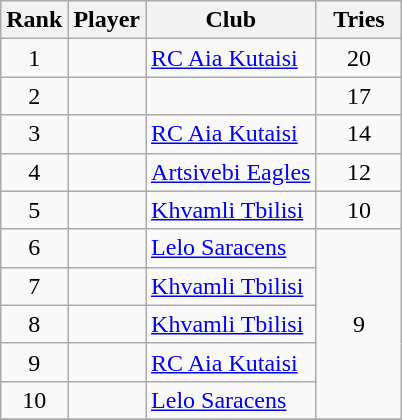<table class="wikitable" style="text-align:center">
<tr>
<th>Rank</th>
<th>Player</th>
<th>Club</th>
<th style="width:50px;">Tries</th>
</tr>
<tr>
<td>1</td>
<td align=left></td>
<td align=left><a href='#'>RC Aia Kutaisi</a></td>
<td>20</td>
</tr>
<tr>
<td>2</td>
<td align=left></td>
<td align=left></td>
<td>17</td>
</tr>
<tr>
<td>3</td>
<td align=left></td>
<td align=left><a href='#'>RC Aia Kutaisi</a></td>
<td>14</td>
</tr>
<tr>
<td>4</td>
<td align=left></td>
<td align=left><a href='#'>Artsivebi Eagles</a></td>
<td>12</td>
</tr>
<tr>
<td>5</td>
<td align=left></td>
<td align=left><a href='#'>Khvamli Tbilisi</a></td>
<td>10</td>
</tr>
<tr>
<td>6</td>
<td align=left></td>
<td align=left><a href='#'>Lelo Saracens</a></td>
<td rowspan=5>9</td>
</tr>
<tr>
<td>7</td>
<td align=left></td>
<td align=left><a href='#'>Khvamli Tbilisi</a></td>
</tr>
<tr>
<td>8</td>
<td align=left></td>
<td align=left><a href='#'>Khvamli Tbilisi</a></td>
</tr>
<tr>
<td>9</td>
<td align=left></td>
<td align=left><a href='#'>RC Aia Kutaisi</a></td>
</tr>
<tr>
<td>10</td>
<td align=left></td>
<td align=left><a href='#'>Lelo Saracens</a></td>
</tr>
<tr>
</tr>
</table>
